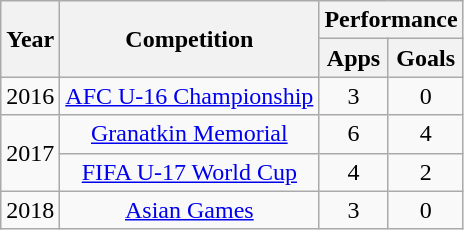<table class="wikitable" style="text-align:center">
<tr>
<th rowspan="2">Year</th>
<th rowspan="2">Competition</th>
<th colspan="2">Performance</th>
</tr>
<tr>
<th>Apps</th>
<th>Goals</th>
</tr>
<tr>
<td>2016</td>
<td><a href='#'>AFC U-16 Championship</a></td>
<td>3</td>
<td>0</td>
</tr>
<tr>
<td rowspan="2">2017</td>
<td><a href='#'>Granatkin Memorial</a></td>
<td>6</td>
<td>4</td>
</tr>
<tr>
<td><a href='#'>FIFA U-17 World Cup</a></td>
<td>4</td>
<td>2</td>
</tr>
<tr>
<td>2018</td>
<td><a href='#'>Asian Games</a></td>
<td>3</td>
<td>0</td>
</tr>
</table>
